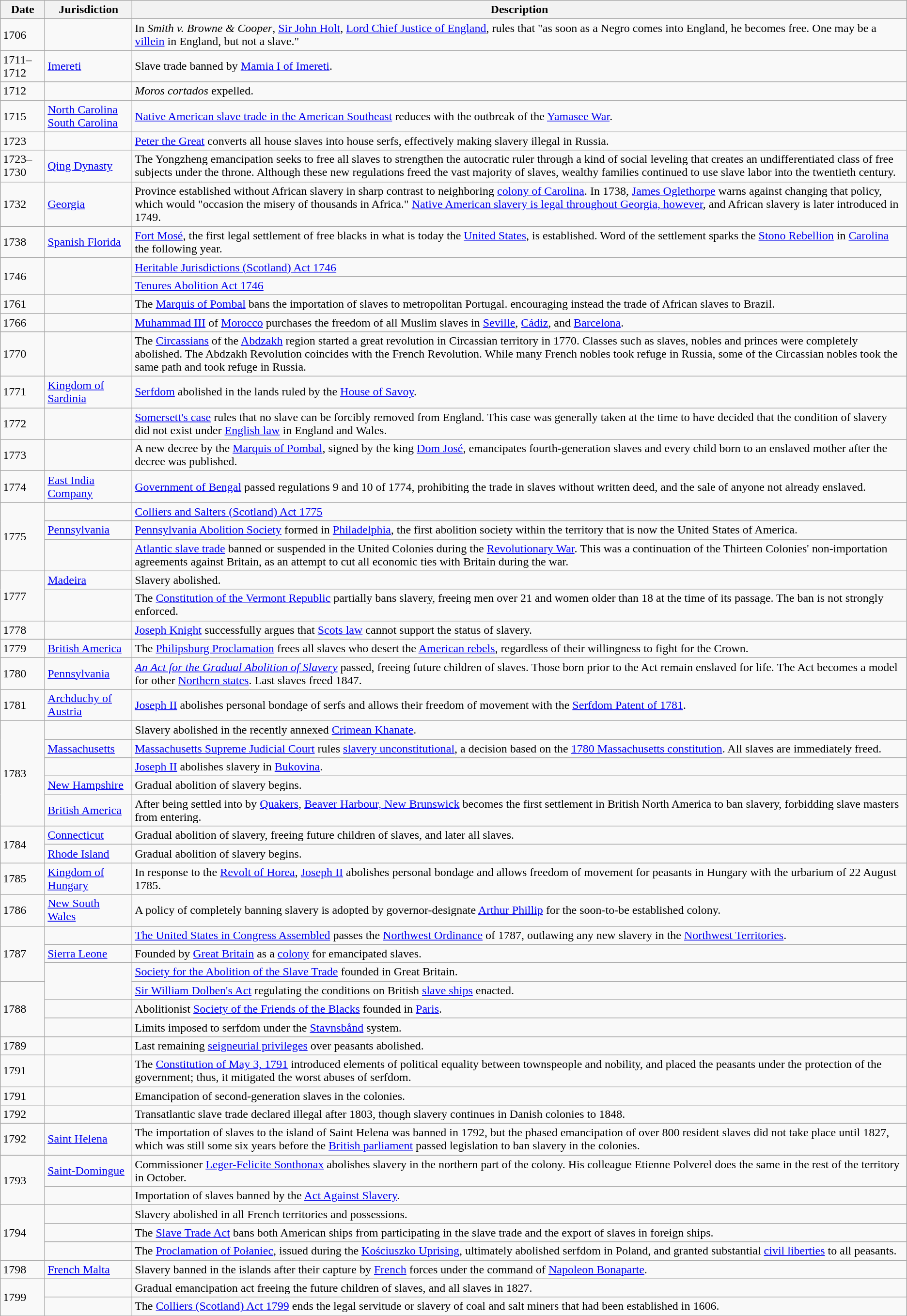<table class=wikitable>
<tr>
<th>Date</th>
<th>Jurisdiction</th>
<th>Description</th>
</tr>
<tr>
<td>1706</td>
<td></td>
<td>In <em>Smith v. Browne & Cooper</em>, <a href='#'>Sir John Holt</a>, <a href='#'>Lord Chief Justice of England</a>, rules that "as soon as a Negro comes into England, he becomes free. One may be a <a href='#'>villein</a> in England, but not a slave."</td>
</tr>
<tr>
<td>1711–1712</td>
<td> <a href='#'>Imereti</a></td>
<td>Slave trade banned by <a href='#'>Mamia I of Imereti</a>.</td>
</tr>
<tr>
<td>1712</td>
<td></td>
<td><em>Moros cortados</em> expelled.</td>
</tr>
<tr>
<td>1715</td>
<td> <a href='#'>North Carolina</a> <br> <a href='#'>South Carolina</a></td>
<td><a href='#'>Native American slave trade in the American Southeast</a> reduces with the outbreak of the <a href='#'>Yamasee War</a>.</td>
</tr>
<tr>
<td>1723</td>
<td></td>
<td><a href='#'>Peter the Great</a> converts all house slaves into house serfs, effectively making slavery illegal in Russia.</td>
</tr>
<tr>
<td>1723–1730</td>
<td> <a href='#'>Qing Dynasty</a></td>
<td>The Yongzheng emancipation seeks to free all slaves to strengthen the autocratic ruler through a kind of social leveling that creates an undifferentiated class of free subjects under the throne. Although these new regulations freed the vast majority of slaves, wealthy families continued to use slave labor into the twentieth century.</td>
</tr>
<tr>
<td>1732</td>
<td> <a href='#'>Georgia</a></td>
<td>Province established without African slavery in sharp contrast to neighboring <a href='#'>colony of Carolina</a>. In 1738, <a href='#'>James Oglethorpe</a> warns against changing that policy, which would "occasion the misery of thousands in Africa." <a href='#'>Native American slavery is legal throughout Georgia, however</a>, and African slavery is later introduced in 1749.</td>
</tr>
<tr>
<td>1738</td>
<td> <a href='#'>Spanish Florida</a></td>
<td><a href='#'>Fort Mosé</a>, the first legal settlement of free blacks in what is today the <a href='#'>United States</a>, is established. Word of the settlement sparks the <a href='#'>Stono Rebellion</a> in <a href='#'>Carolina</a> the following year.</td>
</tr>
<tr>
<td rowspan="2">1746</td>
<td rowspan="2"></td>
<td><a href='#'>Heritable Jurisdictions (Scotland) Act 1746</a></td>
</tr>
<tr>
<td><a href='#'>Tenures Abolition Act 1746</a></td>
</tr>
<tr>
<td>1761</td>
<td></td>
<td>The <a href='#'>Marquis of Pombal</a> bans the importation of slaves to metropolitan Portugal. encouraging instead the trade of African slaves to Brazil.</td>
</tr>
<tr>
<td>1766</td>
<td></td>
<td><a href='#'>Muhammad III</a> of <a href='#'>Morocco</a> purchases the freedom of all Muslim slaves in <a href='#'>Seville</a>, <a href='#'>Cádiz</a>, and <a href='#'>Barcelona</a>.</td>
</tr>
<tr>
<td>1770</td>
<td></td>
<td>The <a href='#'>Circassians</a> of the <a href='#'>Abdzakh</a> region started a great revolution in Circassian territory in 1770. Classes such as slaves, nobles and princes were completely abolished. The Abdzakh Revolution coincides with the French Revolution. While many French nobles took refuge in Russia, some of the Circassian nobles took the same path and took refuge in Russia.</td>
</tr>
<tr>
<td>1771</td>
<td> <a href='#'>Kingdom of Sardinia</a></td>
<td><a href='#'>Serfdom</a> abolished in the lands ruled by the <a href='#'>House of Savoy</a>.</td>
</tr>
<tr>
<td>1772</td>
<td></td>
<td><a href='#'>Somersett's case</a> rules that no slave can be forcibly removed from England. This case was generally taken at the time to have decided that the condition of slavery did not exist under <a href='#'>English law</a> in England and Wales.</td>
</tr>
<tr>
<td>1773</td>
<td></td>
<td>A new decree by the <a href='#'>Marquis of Pombal</a>, signed by the king <a href='#'>Dom José</a>, emancipates fourth-generation slaves and every child born to an enslaved mother after the decree was published.</td>
</tr>
<tr>
<td>1774</td>
<td> <a href='#'>East India Company</a></td>
<td><a href='#'>Government of Bengal</a> passed regulations 9 and 10 of 1774, prohibiting the trade in slaves without written deed, and the sale of anyone not already enslaved.</td>
</tr>
<tr>
<td rowspan="3">1775</td>
<td></td>
<td><a href='#'>Colliers and Salters (Scotland) Act 1775</a></td>
</tr>
<tr>
<td> <a href='#'>Pennsylvania</a></td>
<td><a href='#'>Pennsylvania Abolition Society</a> formed in <a href='#'>Philadelphia</a>, the first abolition society within the territory that is now the United States of America.</td>
</tr>
<tr>
<td></td>
<td><a href='#'>Atlantic slave trade</a> banned or suspended in the United Colonies during the <a href='#'>Revolutionary War</a>. This was a continuation of the Thirteen Colonies' non-importation agreements against Britain, as an attempt to cut all economic ties with Britain during the war.</td>
</tr>
<tr>
<td rowspan="2">1777</td>
<td> <a href='#'>Madeira</a></td>
<td>Slavery abolished.</td>
</tr>
<tr>
<td></td>
<td>The <a href='#'>Constitution of the Vermont Republic</a> partially bans slavery, freeing men over 21 and women older than 18 at the time of its passage. The ban is not strongly enforced.</td>
</tr>
<tr>
<td>1778</td>
<td></td>
<td><a href='#'>Joseph Knight</a> successfully argues that <a href='#'>Scots law</a> cannot support the status of slavery.</td>
</tr>
<tr>
<td>1779</td>
<td> <a href='#'>British America</a></td>
<td>The <a href='#'>Philipsburg Proclamation</a> frees all slaves who desert the <a href='#'>American rebels</a>, regardless of their willingness to fight for the Crown.</td>
</tr>
<tr>
<td>1780</td>
<td> <a href='#'>Pennsylvania</a></td>
<td><em><a href='#'>An Act for the Gradual Abolition of Slavery</a></em> passed, freeing future children of slaves. Those born prior to the Act remain enslaved for life. The Act becomes a model for other <a href='#'>Northern states</a>. Last slaves freed 1847.</td>
</tr>
<tr>
<td>1781</td>
<td> <a href='#'>Archduchy of Austria</a></td>
<td><a href='#'>Joseph II</a> abolishes personal bondage of serfs and allows their freedom of movement with the <a href='#'>Serfdom Patent of 1781</a>.</td>
</tr>
<tr>
<td rowspan="5">1783</td>
<td></td>
<td>Slavery abolished in the recently annexed <a href='#'>Crimean Khanate</a>.</td>
</tr>
<tr>
<td> <a href='#'>Massachusetts</a></td>
<td><a href='#'>Massachusetts Supreme Judicial Court</a> rules <a href='#'>slavery unconstitutional</a>, a decision based on the <a href='#'>1780 Massachusetts constitution</a>. All slaves are immediately freed.</td>
</tr>
<tr>
<td></td>
<td><a href='#'>Joseph II</a> abolishes slavery in <a href='#'>Bukovina</a>.</td>
</tr>
<tr>
<td> <a href='#'>New Hampshire</a></td>
<td>Gradual abolition of slavery begins.</td>
</tr>
<tr>
<td> <a href='#'>British America</a></td>
<td>After being settled into by <a href='#'>Quakers</a>, <a href='#'>Beaver Harbour, New Brunswick</a> becomes the first settlement in British North America to ban slavery, forbidding slave masters from entering.</td>
</tr>
<tr>
<td rowspan="2">1784</td>
<td> <a href='#'>Connecticut</a></td>
<td>Gradual abolition of slavery, freeing future children of slaves, and later all slaves.</td>
</tr>
<tr>
<td> <a href='#'>Rhode Island</a></td>
<td>Gradual abolition of slavery begins.</td>
</tr>
<tr>
<td>1785</td>
<td> <a href='#'>Kingdom of Hungary</a></td>
<td>In response to the <a href='#'>Revolt of Horea</a>, <a href='#'>Joseph II</a> abolishes personal bondage and allows freedom of movement for peasants in Hungary with the urbarium of 22 August 1785.</td>
</tr>
<tr>
<td>1786</td>
<td> <a href='#'>New South Wales</a></td>
<td>A policy of completely banning slavery is adopted by governor-designate <a href='#'>Arthur Phillip</a> for the soon-to-be established colony.</td>
</tr>
<tr>
<td rowspan="3">1787</td>
<td></td>
<td><a href='#'>The United States in Congress Assembled</a> passes the <a href='#'>Northwest Ordinance</a> of 1787, outlawing any new slavery in the <a href='#'>Northwest Territories</a>.</td>
</tr>
<tr>
<td> <a href='#'>Sierra Leone</a></td>
<td>Founded by <a href='#'>Great Britain</a> as a <a href='#'>colony</a> for emancipated slaves.</td>
</tr>
<tr>
<td rowspan="2"></td>
<td><a href='#'>Society for the Abolition of the Slave Trade</a> founded in Great Britain.</td>
</tr>
<tr>
<td rowspan="3">1788</td>
<td><a href='#'>Sir William Dolben's Act</a> regulating the conditions on British <a href='#'>slave ships</a> enacted.</td>
</tr>
<tr>
<td></td>
<td>Abolitionist <a href='#'>Society of the Friends of the Blacks</a> founded in <a href='#'>Paris</a>.</td>
</tr>
<tr>
<td></td>
<td>Limits imposed to serfdom under the <a href='#'>Stavnsbånd</a> system.</td>
</tr>
<tr>
<td>1789</td>
<td></td>
<td>Last remaining <a href='#'>seigneurial privileges</a> over peasants abolished.</td>
</tr>
<tr>
<td>1791</td>
<td></td>
<td>The <a href='#'>Constitution of May 3, 1791</a> introduced elements of political equality between townspeople and nobility, and placed the peasants under the protection of the government; thus, it mitigated the worst abuses of serfdom.</td>
</tr>
<tr>
<td>1791</td>
<td></td>
<td>Emancipation of second-generation slaves in the colonies.</td>
</tr>
<tr>
<td>1792</td>
<td></td>
<td>Transatlantic slave trade declared illegal after 1803, though slavery continues in Danish colonies to 1848.</td>
</tr>
<tr>
<td>1792</td>
<td> <a href='#'>Saint Helena</a></td>
<td>The importation of slaves to the island of Saint Helena was banned in 1792, but the phased emancipation of over 800 resident slaves did not take place until 1827, which was still some six years before the <a href='#'>British parliament</a> passed legislation to ban slavery in the colonies.</td>
</tr>
<tr>
<td rowspan="2">1793</td>
<td> <a href='#'>Saint-Domingue</a></td>
<td>Commissioner <a href='#'>Leger-Felicite Sonthonax</a> abolishes slavery in the northern part of the colony. His colleague Etienne Polverel does the same in the rest of the territory in October.</td>
</tr>
<tr>
<td></td>
<td>Importation of slaves banned by the <a href='#'>Act Against Slavery</a>.</td>
</tr>
<tr>
<td rowspan="3">1794</td>
<td></td>
<td>Slavery abolished in all French territories and possessions.</td>
</tr>
<tr>
<td></td>
<td>The <a href='#'>Slave Trade Act</a> bans both American ships from participating in the slave trade and the export of slaves in foreign ships.</td>
</tr>
<tr>
<td></td>
<td>The <a href='#'>Proclamation of Połaniec</a>, issued during the <a href='#'>Kościuszko Uprising</a>, ultimately abolished serfdom in Poland, and granted substantial <a href='#'>civil liberties</a> to all peasants.</td>
</tr>
<tr>
<td>1798</td>
<td> <a href='#'>French Malta</a></td>
<td>Slavery banned in the islands after their capture by <a href='#'>French</a> forces under the command of <a href='#'>Napoleon Bonaparte</a>.</td>
</tr>
<tr>
<td rowspan="2">1799</td>
<td></td>
<td>Gradual emancipation act freeing the future children of slaves, and all slaves in 1827.</td>
</tr>
<tr>
<td></td>
<td>The <a href='#'>Colliers (Scotland) Act 1799</a> ends the legal servitude or slavery of coal and salt miners that had been established in 1606.</td>
</tr>
</table>
